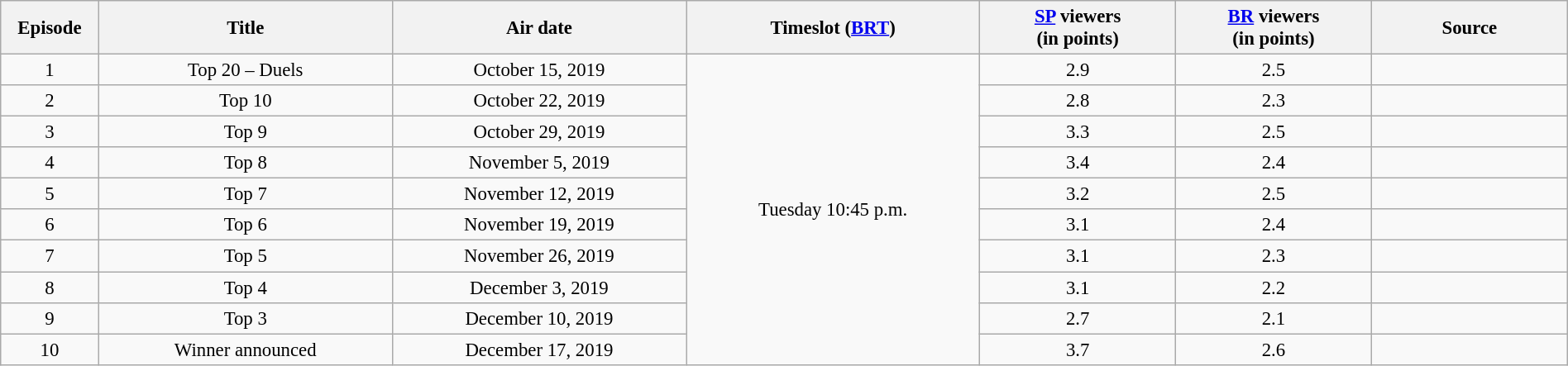<table class="wikitable sortable" style="text-align:center; font-size:95%; width: 100%">
<tr>
<th width="05.0%">Episode</th>
<th width="15.0%">Title</th>
<th width="15.0%">Air date</th>
<th width="15.0%">Timeslot (<a href='#'>BRT</a>)</th>
<th width="10.0%"><a href='#'>SP</a> viewers<br>(in points)</th>
<th width="10.0%"><a href='#'>BR</a> viewers<br>(in points)</th>
<th width="10.0%">Source</th>
</tr>
<tr>
<td>1</td>
<td>Top 20 – Duels</td>
<td>October 15, 2019</td>
<td rowspan=10>Tuesday 10:45 p.m.</td>
<td>2.9</td>
<td>2.5</td>
<td></td>
</tr>
<tr>
<td>2</td>
<td>Top 10</td>
<td>October 22, 2019</td>
<td>2.8</td>
<td>2.3</td>
<td></td>
</tr>
<tr>
<td>3</td>
<td>Top 9</td>
<td>October 29, 2019</td>
<td>3.3</td>
<td>2.5</td>
<td></td>
</tr>
<tr>
<td>4</td>
<td>Top 8</td>
<td>November 5, 2019</td>
<td>3.4</td>
<td>2.4</td>
<td></td>
</tr>
<tr>
<td>5</td>
<td>Top 7</td>
<td>November 12, 2019</td>
<td>3.2</td>
<td>2.5</td>
<td></td>
</tr>
<tr>
<td>6</td>
<td>Top 6</td>
<td>November 19, 2019</td>
<td>3.1</td>
<td>2.4</td>
<td></td>
</tr>
<tr>
<td>7</td>
<td>Top 5</td>
<td>November 26, 2019</td>
<td>3.1</td>
<td>2.3</td>
<td></td>
</tr>
<tr>
<td>8</td>
<td>Top 4</td>
<td>December 3, 2019</td>
<td>3.1</td>
<td>2.2</td>
<td></td>
</tr>
<tr>
<td>9</td>
<td>Top 3</td>
<td>December 10, 2019</td>
<td>2.7</td>
<td>2.1</td>
<td></td>
</tr>
<tr>
<td>10</td>
<td>Winner announced</td>
<td>December 17, 2019</td>
<td>3.7</td>
<td>2.6</td>
<td></td>
</tr>
</table>
